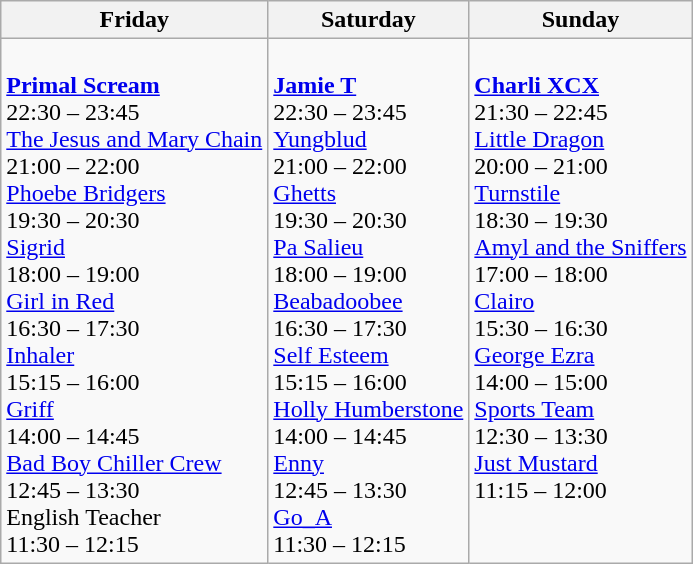<table class="wikitable">
<tr>
<th>Friday</th>
<th>Saturday</th>
<th>Sunday</th>
</tr>
<tr valign="top">
<td><br><strong><a href='#'>Primal Scream</a></strong>
<br>22:30 – 23:45
<br><a href='#'>The Jesus and Mary Chain</a>
<br>21:00 – 22:00
<br><a href='#'>Phoebe Bridgers</a>
<br>19:30 – 20:30
<br><a href='#'>Sigrid</a>
<br>18:00 – 19:00
<br><a href='#'>Girl in Red</a>
<br>16:30 – 17:30
<br><a href='#'>Inhaler</a>
<br>15:15 – 16:00
<br><a href='#'>Griff</a>
<br>14:00 – 14:45
<br><a href='#'>Bad Boy Chiller Crew</a>
<br>12:45 – 13:30
<br>English Teacher
<br>11:30 – 12:15</td>
<td><br><strong><a href='#'>Jamie T</a></strong>
<br>22:30 – 23:45
<br><a href='#'>Yungblud</a>
<br>21:00 – 22:00
<br><a href='#'>Ghetts</a>
<br>19:30 – 20:30
<br><a href='#'>Pa Salieu</a>
<br>18:00 – 19:00
<br><a href='#'>Beabadoobee</a>
<br>16:30 – 17:30
<br><a href='#'>Self Esteem</a>
<br>15:15 – 16:00
<br><a href='#'>Holly Humberstone</a>
<br>14:00 – 14:45
<br><a href='#'>Enny</a>
<br>12:45 – 13:30
<br><a href='#'>Go_A</a>
<br>11:30 – 12:15</td>
<td><br><strong><a href='#'>Charli XCX</a></strong>
<br>21:30 – 22:45
<br><a href='#'>Little Dragon</a>
<br>20:00 – 21:00
<br><a href='#'>Turnstile</a>
<br>18:30 – 19:30
<br><a href='#'>Amyl and the Sniffers</a>
<br>17:00 – 18:00
<br><a href='#'>Clairo</a>
<br>15:30 – 16:30
<br><a href='#'>George Ezra</a>
<br>14:00 – 15:00
<br><a href='#'>Sports Team</a>
<br>12:30 – 13:30
<br><a href='#'>Just Mustard</a>
<br>11:15 – 12:00</td>
</tr>
</table>
